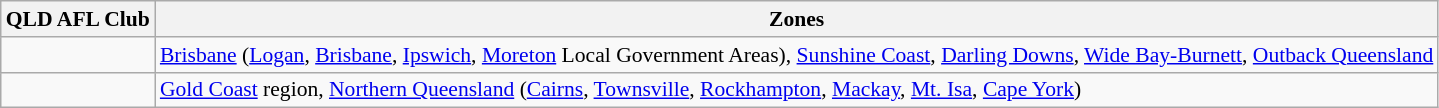<table class="wikitable" style="font-size:90%; text-align:left">
<tr>
<th>QLD AFL Club</th>
<th>Zones</th>
</tr>
<tr>
<td></td>
<td><a href='#'>Brisbane</a> (<a href='#'>Logan</a>, <a href='#'>Brisbane</a>, <a href='#'>Ipswich</a>, <a href='#'>Moreton</a> Local Government Areas), <a href='#'>Sunshine Coast</a>, <a href='#'>Darling Downs</a>, <a href='#'>Wide Bay-Burnett</a>, <a href='#'>Outback Queensland</a></td>
</tr>
<tr>
<td></td>
<td><a href='#'>Gold Coast</a> region, <a href='#'>Northern Queensland</a> (<a href='#'>Cairns</a>, <a href='#'>Townsville</a>, <a href='#'>Rockhampton</a>, <a href='#'>Mackay</a>, <a href='#'>Mt. Isa</a>, <a href='#'>Cape York</a>)</td>
</tr>
</table>
